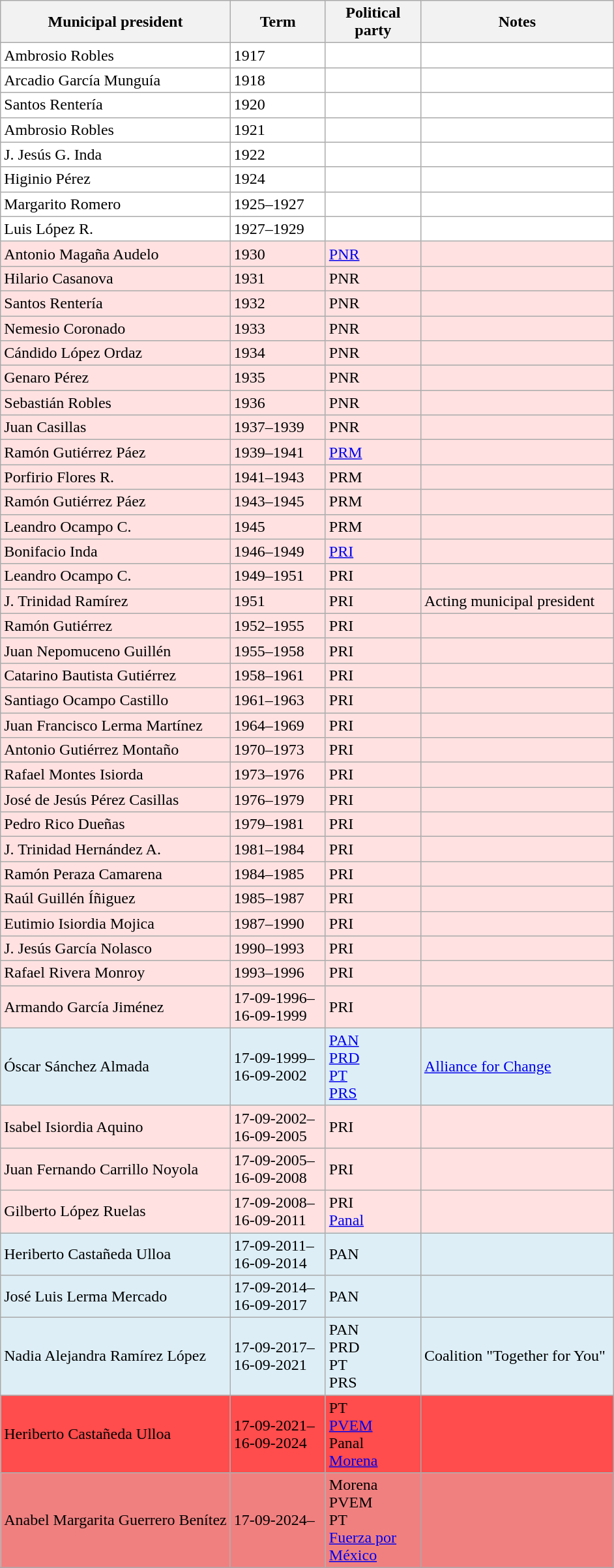<table class="wikitable">
<tr>
<th>Municipal president</th>
<th width=90px>Term</th>
<th width=90x>Political party</th>
<th width=190px>Notes</th>
</tr>
<tr style="background:#ffffff">
<td>Ambrosio Robles</td>
<td>1917</td>
<td></td>
<td></td>
</tr>
<tr style="background:#ffffff">
<td>Arcadio García Munguía</td>
<td>1918</td>
<td></td>
<td></td>
</tr>
<tr style="background:#ffffff">
<td>Santos Rentería</td>
<td>1920</td>
<td></td>
<td></td>
</tr>
<tr style="background:#ffffff">
<td>Ambrosio Robles</td>
<td>1921</td>
<td></td>
<td></td>
</tr>
<tr style="background:#ffffff">
<td>J. Jesús G. Inda</td>
<td>1922</td>
<td></td>
<td></td>
</tr>
<tr style="background:#ffffff">
<td>Higinio Pérez</td>
<td>1924</td>
<td></td>
<td></td>
</tr>
<tr style="background:#ffffff">
<td>Margarito Romero</td>
<td>1925–1927</td>
<td></td>
<td></td>
</tr>
<tr style="background:#ffffff">
<td>Luis López R.</td>
<td>1927–1929</td>
<td></td>
<td></td>
</tr>
<tr style="background:#ffe1e1">
<td>Antonio Magaña Audelo</td>
<td>1930</td>
<td><a href='#'>PNR</a> </td>
<td></td>
</tr>
<tr style="background:#ffe1e1">
<td>Hilario Casanova</td>
<td>1931</td>
<td>PNR </td>
<td></td>
</tr>
<tr style="background:#ffe1e1">
<td>Santos Rentería</td>
<td>1932</td>
<td>PNR </td>
<td></td>
</tr>
<tr style="background:#ffe1e1">
<td>Nemesio Coronado</td>
<td>1933</td>
<td>PNR </td>
<td></td>
</tr>
<tr style="background:#ffe1e1">
<td>Cándido López Ordaz</td>
<td>1934</td>
<td>PNR </td>
<td></td>
</tr>
<tr style="background:#ffe1e1">
<td>Genaro Pérez</td>
<td>1935</td>
<td>PNR </td>
<td></td>
</tr>
<tr style="background:#ffe1e1">
<td>Sebastián Robles</td>
<td>1936</td>
<td>PNR </td>
<td></td>
</tr>
<tr style="background:#ffe1e1">
<td>Juan Casillas</td>
<td>1937–1939</td>
<td>PNR </td>
<td></td>
</tr>
<tr style="background:#ffe1e1">
<td>Ramón Gutiérrez Páez</td>
<td>1939–1941</td>
<td><a href='#'>PRM</a> </td>
<td></td>
</tr>
<tr style="background:#ffe1e1">
<td>Porfirio Flores R.</td>
<td>1941–1943</td>
<td>PRM </td>
<td></td>
</tr>
<tr style="background:#ffe1e1">
<td>Ramón Gutiérrez Páez</td>
<td>1943–1945</td>
<td>PRM </td>
<td></td>
</tr>
<tr style="background:#ffe1e1">
<td>Leandro Ocampo C.</td>
<td>1945</td>
<td>PRM </td>
<td></td>
</tr>
<tr style="background:#ffe1e1">
<td>Bonifacio Inda</td>
<td>1946–1949</td>
<td><a href='#'>PRI</a> </td>
<td></td>
</tr>
<tr style="background:#ffe1e1">
<td>Leandro Ocampo C.</td>
<td>1949–1951</td>
<td>PRI </td>
<td></td>
</tr>
<tr style="background:#ffe1e1">
<td>J. Trinidad Ramírez</td>
<td>1951</td>
<td>PRI </td>
<td>Acting municipal president</td>
</tr>
<tr style="background:#ffe1e1">
<td>Ramón Gutiérrez</td>
<td>1952–1955</td>
<td>PRI </td>
<td></td>
</tr>
<tr style="background:#ffe1e1">
<td>Juan Nepomuceno Guillén</td>
<td>1955–1958</td>
<td>PRI </td>
<td></td>
</tr>
<tr style="background:#ffe1e1">
<td>Catarino Bautista Gutiérrez</td>
<td>1958–1961</td>
<td>PRI </td>
<td></td>
</tr>
<tr style="background:#ffe1e1">
<td>Santiago Ocampo Castillo</td>
<td>1961–1963</td>
<td>PRI </td>
<td></td>
</tr>
<tr style="background:#ffe1e1">
<td>Juan Francisco Lerma Martínez</td>
<td>1964–1969</td>
<td>PRI </td>
<td></td>
</tr>
<tr style="background:#ffe1e1">
<td>Antonio Gutiérrez Montaño</td>
<td>1970–1973</td>
<td>PRI </td>
<td></td>
</tr>
<tr style="background:#ffe1e1">
<td>Rafael Montes Isiorda</td>
<td>1973–1976</td>
<td>PRI </td>
<td></td>
</tr>
<tr style="background:#ffe1e1">
<td>José de Jesús Pérez Casillas</td>
<td>1976–1979</td>
<td>PRI </td>
<td></td>
</tr>
<tr style="background:#ffe1e1">
<td>Pedro Rico Dueñas</td>
<td>1979–1981</td>
<td>PRI </td>
<td></td>
</tr>
<tr style="background:#ffe1e1">
<td>J. Trinidad Hernández A.</td>
<td>1981–1984</td>
<td>PRI </td>
<td></td>
</tr>
<tr style="background:#ffe1e1">
<td>Ramón Peraza Camarena</td>
<td>1984–1985</td>
<td>PRI </td>
<td></td>
</tr>
<tr style="background:#ffe1e1">
<td>Raúl Guillén Íñiguez</td>
<td>1985–1987</td>
<td>PRI </td>
<td></td>
</tr>
<tr style="background:#ffe1e1">
<td>Eutimio Isiordia Mojica</td>
<td>1987–1990</td>
<td>PRI </td>
<td></td>
</tr>
<tr style="background:#ffe1e1">
<td>J. Jesús García Nolasco</td>
<td>1990–1993</td>
<td>PRI </td>
<td></td>
</tr>
<tr style="background:#ffe1e1">
<td>Rafael Rivera Monroy</td>
<td>1993–1996</td>
<td>PRI </td>
<td></td>
</tr>
<tr style="background:#ffe1e1">
<td>Armando García Jiménez</td>
<td>17-09-1996–16-09-1999</td>
<td>PRI </td>
<td></td>
</tr>
<tr style="background:#ddeef6">
<td>Óscar Sánchez Almada</td>
<td>17-09-1999–16-09-2002</td>
<td><a href='#'>PAN</a> <br> <a href='#'>PRD</a> <br> <a href='#'>PT</a> <br> <a href='#'>PRS</a> </td>
<td><a href='#'>Alliance for Change</a></td>
</tr>
<tr style="background:#ffe1e1">
<td>Isabel Isiordia Aquino</td>
<td>17-09-2002–16-09-2005</td>
<td>PRI </td>
<td></td>
</tr>
<tr style="background:#ffe1e1">
<td>Juan Fernando Carrillo Noyola</td>
<td>17-09-2005–16-09-2008</td>
<td>PRI </td>
<td></td>
</tr>
<tr style="background:#ffe1e1">
<td>Gilberto López Ruelas</td>
<td>17-09-2008–16-09-2011</td>
<td>PRI <br> <a href='#'>Panal</a> <br></td>
<td></td>
</tr>
<tr style="background:#ddeef6">
<td>Heriberto Castañeda Ulloa</td>
<td>17-09-2011–16-09-2014</td>
<td>PAN </td>
<td></td>
</tr>
<tr style="background:#ddeef6">
<td>José Luis Lerma Mercado</td>
<td>17-09-2014–16-09-2017</td>
<td>PAN </td>
<td></td>
</tr>
<tr style="background:#ddeef6">
<td>Nadia Alejandra Ramírez López</td>
<td>17-09-2017–16-09-2021</td>
<td>PAN <br> PRD <br> PT <br> PRS </td>
<td>Coalition "Together for You"</td>
</tr>
<tr style="background:#ff4c4c">
<td>Heriberto Castañeda Ulloa</td>
<td>17-09-2021–16-09-2024</td>
<td>PT <br> <a href='#'>PVEM</a> <br> Panal <br> <a href='#'>Morena</a> </td>
<td></td>
</tr>
<tr style="background:#f08080">
<td>Anabel Margarita Guerrero Benítez</td>
<td>17-09-2024–</td>
<td>Morena <br> PVEM <br> PT <br> <a href='#'>Fuerza por México</a> </td>
<td></td>
</tr>
</table>
